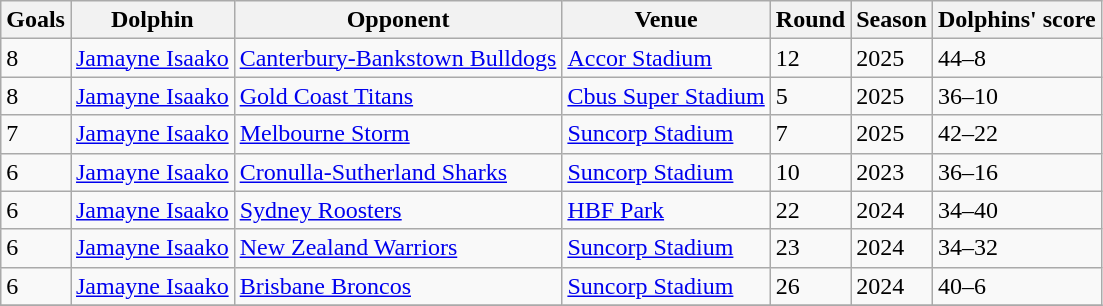<table class="wikitable">
<tr>
<th>Goals</th>
<th>Dolphin</th>
<th>Opponent</th>
<th>Venue</th>
<th>Round</th>
<th>Season</th>
<th>Dolphins' score</th>
</tr>
<tr>
<td>8</td>
<td><a href='#'>Jamayne Isaako</a></td>
<td><a href='#'>Canterbury-Bankstown Bulldogs</a></td>
<td><a href='#'>Accor Stadium</a></td>
<td>12</td>
<td>2025</td>
<td>44–8</td>
</tr>
<tr>
<td>8</td>
<td><a href='#'>Jamayne Isaako</a></td>
<td><a href='#'>Gold Coast Titans</a></td>
<td><a href='#'>Cbus Super Stadium</a></td>
<td>5</td>
<td>2025</td>
<td>36–10</td>
</tr>
<tr>
<td>7</td>
<td><a href='#'>Jamayne Isaako</a></td>
<td><a href='#'>Melbourne Storm</a></td>
<td><a href='#'>Suncorp Stadium</a></td>
<td>7</td>
<td>2025</td>
<td>42–22</td>
</tr>
<tr>
<td>6</td>
<td><a href='#'>Jamayne Isaako</a></td>
<td><a href='#'>Cronulla-Sutherland Sharks</a></td>
<td><a href='#'>Suncorp Stadium</a></td>
<td>10</td>
<td>2023</td>
<td>36–16</td>
</tr>
<tr>
<td>6</td>
<td><a href='#'>Jamayne Isaako</a></td>
<td><a href='#'>Sydney Roosters</a></td>
<td><a href='#'>HBF Park</a></td>
<td>22</td>
<td>2024</td>
<td>34–40</td>
</tr>
<tr>
<td>6</td>
<td><a href='#'>Jamayne Isaako</a></td>
<td><a href='#'>New Zealand Warriors</a></td>
<td><a href='#'>Suncorp Stadium</a></td>
<td>23</td>
<td>2024</td>
<td>34–32</td>
</tr>
<tr>
<td>6</td>
<td><a href='#'>Jamayne Isaako</a></td>
<td><a href='#'>Brisbane Broncos</a></td>
<td><a href='#'>Suncorp Stadium</a></td>
<td>26</td>
<td>2024</td>
<td>40–6</td>
</tr>
<tr>
</tr>
</table>
